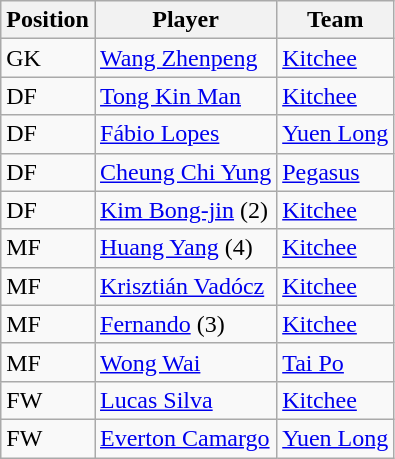<table class="wikitable">
<tr>
<th>Position</th>
<th>Player</th>
<th>Team</th>
</tr>
<tr>
<td>GK</td>
<td> <a href='#'>Wang Zhenpeng</a></td>
<td><a href='#'>Kitchee</a></td>
</tr>
<tr>
<td>DF</td>
<td> <a href='#'>Tong Kin Man</a></td>
<td><a href='#'>Kitchee</a></td>
</tr>
<tr>
<td>DF</td>
<td> <a href='#'>Fábio Lopes</a></td>
<td><a href='#'>Yuen Long</a></td>
</tr>
<tr>
<td>DF</td>
<td> <a href='#'>Cheung Chi Yung</a></td>
<td><a href='#'>Pegasus</a></td>
</tr>
<tr>
<td>DF</td>
<td> <a href='#'>Kim Bong-jin</a> (2)</td>
<td><a href='#'>Kitchee</a></td>
</tr>
<tr>
<td>MF</td>
<td> <a href='#'>Huang Yang</a> (4)</td>
<td><a href='#'>Kitchee</a></td>
</tr>
<tr>
<td>MF</td>
<td> <a href='#'>Krisztián Vadócz</a></td>
<td><a href='#'>Kitchee</a></td>
</tr>
<tr>
<td>MF</td>
<td> <a href='#'>Fernando</a> (3)</td>
<td><a href='#'>Kitchee</a></td>
</tr>
<tr>
<td>MF</td>
<td> <a href='#'>Wong Wai</a></td>
<td><a href='#'>Tai Po</a></td>
</tr>
<tr>
<td>FW</td>
<td> <a href='#'>Lucas Silva</a></td>
<td><a href='#'>Kitchee</a></td>
</tr>
<tr>
<td>FW</td>
<td> <a href='#'>Everton Camargo</a></td>
<td><a href='#'>Yuen Long</a></td>
</tr>
</table>
